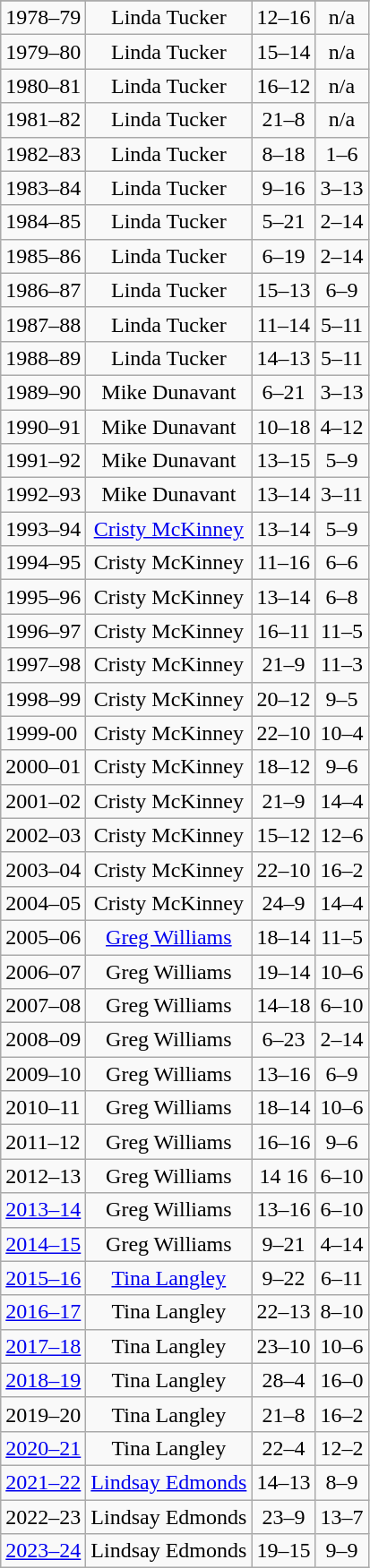<table class="wikitable" style="text-align:center">
<tr>
</tr>
<tr>
<td style="text-align:left">1978–79</td>
<td>Linda Tucker</td>
<td>12–16</td>
<td>n/a</td>
</tr>
<tr>
<td style="text-align:left">1979–80</td>
<td>Linda Tucker</td>
<td>15–14</td>
<td>n/a</td>
</tr>
<tr>
<td style="text-align:left">1980–81</td>
<td>Linda Tucker</td>
<td>16–12</td>
<td>n/a</td>
</tr>
<tr>
<td style="text-align:left">1981–82</td>
<td>Linda Tucker</td>
<td>21–8</td>
<td>n/a</td>
</tr>
<tr>
<td style="text-align:left">1982–83</td>
<td>Linda Tucker</td>
<td>8–18</td>
<td>1–6</td>
</tr>
<tr>
<td style="text-align:left">1983–84</td>
<td>Linda Tucker</td>
<td>9–16</td>
<td>3–13</td>
</tr>
<tr>
<td style="text-align:left">1984–85</td>
<td>Linda Tucker</td>
<td>5–21</td>
<td>2–14</td>
</tr>
<tr>
<td style="text-align:left">1985–86</td>
<td>Linda Tucker</td>
<td>6–19</td>
<td>2–14</td>
</tr>
<tr>
<td style="text-align:left">1986–87</td>
<td>Linda Tucker</td>
<td>15–13</td>
<td>6–9</td>
</tr>
<tr>
<td style="text-align:left">1987–88</td>
<td>Linda Tucker</td>
<td>11–14</td>
<td>5–11</td>
</tr>
<tr>
<td style="text-align:left">1988–89</td>
<td>Linda Tucker</td>
<td>14–13</td>
<td>5–11</td>
</tr>
<tr>
<td style="text-align:left">1989–90</td>
<td>Mike Dunavant</td>
<td>6–21</td>
<td>3–13</td>
</tr>
<tr>
<td style="text-align:left">1990–91</td>
<td>Mike Dunavant</td>
<td>10–18</td>
<td>4–12</td>
</tr>
<tr>
<td style="text-align:left">1991–92</td>
<td>Mike Dunavant</td>
<td>13–15</td>
<td>5–9</td>
</tr>
<tr>
<td style="text-align:left">1992–93</td>
<td>Mike Dunavant</td>
<td>13–14</td>
<td>3–11</td>
</tr>
<tr>
<td style="text-align:left">1993–94</td>
<td><a href='#'>Cristy McKinney</a></td>
<td>13–14</td>
<td>5–9</td>
</tr>
<tr>
<td style="text-align:left">1994–95</td>
<td>Cristy McKinney</td>
<td>11–16</td>
<td>6–6</td>
</tr>
<tr>
<td style="text-align:left">1995–96</td>
<td>Cristy McKinney</td>
<td>13–14</td>
<td>6–8</td>
</tr>
<tr>
<td style="text-align:left">1996–97</td>
<td>Cristy McKinney</td>
<td>16–11</td>
<td>11–5</td>
</tr>
<tr>
<td style="text-align:left">1997–98</td>
<td>Cristy McKinney</td>
<td>21–9</td>
<td>11–3</td>
</tr>
<tr>
<td style="text-align:left">1998–99</td>
<td>Cristy McKinney</td>
<td>20–12</td>
<td>9–5</td>
</tr>
<tr>
<td style="text-align:left">1999-00</td>
<td>Cristy McKinney</td>
<td>22–10</td>
<td>10–4</td>
</tr>
<tr>
<td style="text-align:left">2000–01</td>
<td>Cristy McKinney</td>
<td>18–12</td>
<td>9–6</td>
</tr>
<tr>
<td style="text-align:left">2001–02</td>
<td>Cristy McKinney</td>
<td>21–9</td>
<td>14–4</td>
</tr>
<tr>
<td style="text-align:left">2002–03</td>
<td>Cristy McKinney</td>
<td>15–12</td>
<td>12–6</td>
</tr>
<tr>
<td style="text-align:left">2003–04</td>
<td>Cristy McKinney</td>
<td>22–10</td>
<td>16–2</td>
</tr>
<tr>
<td style="text-align:left">2004–05</td>
<td>Cristy McKinney</td>
<td>24–9</td>
<td>14–4</td>
</tr>
<tr>
<td style="text-align:left">2005–06</td>
<td><a href='#'>Greg Williams</a></td>
<td>18–14</td>
<td>11–5</td>
</tr>
<tr>
<td style="text-align:left">2006–07</td>
<td>Greg Williams</td>
<td>19–14</td>
<td>10–6</td>
</tr>
<tr>
<td style="text-align:left">2007–08</td>
<td>Greg Williams</td>
<td>14–18</td>
<td>6–10</td>
</tr>
<tr>
<td style="text-align:left">2008–09</td>
<td>Greg Williams</td>
<td>6–23</td>
<td>2–14</td>
</tr>
<tr>
<td style="text-align:left">2009–10</td>
<td>Greg Williams</td>
<td>13–16</td>
<td>6–9</td>
</tr>
<tr>
<td style="text-align:left">2010–11</td>
<td>Greg Williams</td>
<td>18–14</td>
<td>10–6</td>
</tr>
<tr>
<td style="text-align:left">2011–12</td>
<td>Greg Williams</td>
<td>16–16</td>
<td>9–6</td>
</tr>
<tr>
<td style="text-align:left">2012–13</td>
<td>Greg Williams</td>
<td>14 16</td>
<td>6–10</td>
</tr>
<tr>
<td style="text-align:left"><a href='#'>2013–14</a></td>
<td>Greg Williams</td>
<td>13–16</td>
<td>6–10</td>
</tr>
<tr>
<td style="text-align:left"><a href='#'>2014–15</a></td>
<td>Greg Williams</td>
<td>9–21</td>
<td>4–14</td>
</tr>
<tr>
<td style="text-align:left"><a href='#'>2015–16</a></td>
<td><a href='#'>Tina Langley</a></td>
<td>9–22</td>
<td>6–11</td>
</tr>
<tr>
<td style="text-align:left"><a href='#'>2016–17</a></td>
<td>Tina Langley</td>
<td>22–13</td>
<td>8–10</td>
</tr>
<tr>
<td style="text-align:left"><a href='#'>2017–18</a></td>
<td>Tina Langley</td>
<td>23–10</td>
<td>10–6</td>
</tr>
<tr>
<td style="text-align:left"><a href='#'>2018–19</a></td>
<td>Tina Langley</td>
<td>28–4</td>
<td>16–0</td>
</tr>
<tr>
<td>2019–20</td>
<td>Tina Langley</td>
<td>21–8</td>
<td>16–2</td>
</tr>
<tr>
<td><a href='#'>2020–21</a></td>
<td>Tina Langley</td>
<td>22–4</td>
<td>12–2</td>
</tr>
<tr>
<td><a href='#'>2021–22</a></td>
<td><a href='#'>Lindsay Edmonds</a></td>
<td>14–13</td>
<td>8–9</td>
</tr>
<tr>
<td>2022–23</td>
<td>Lindsay Edmonds</td>
<td>23–9</td>
<td>13–7</td>
</tr>
<tr>
<td><a href='#'>2023–24</a></td>
<td>Lindsay Edmonds</td>
<td>19–15</td>
<td>9–9</td>
</tr>
</table>
